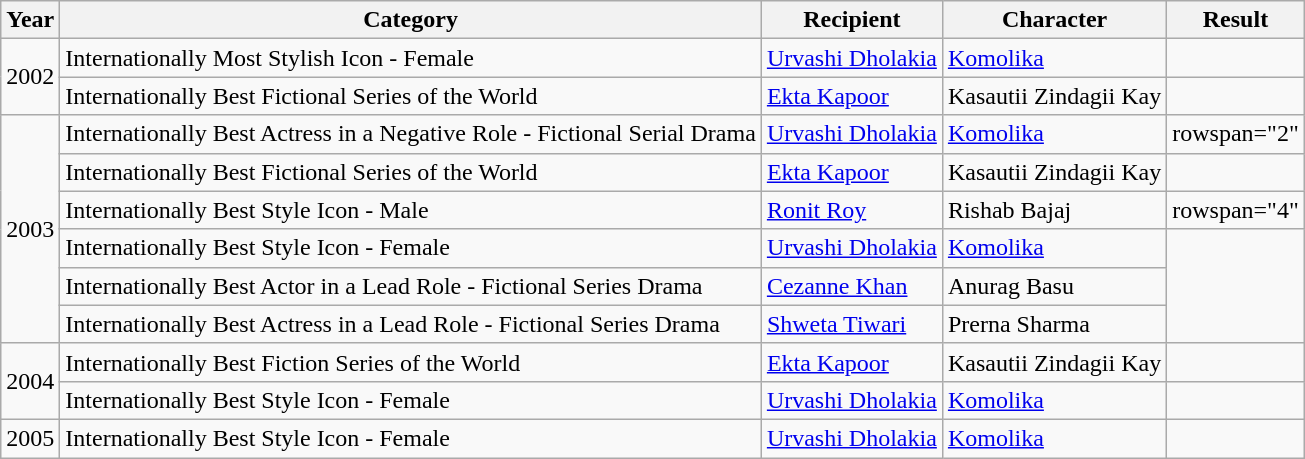<table class="wikitable sortable">
<tr>
<th>Year</th>
<th>Category</th>
<th>Recipient</th>
<th>Character</th>
<th>Result</th>
</tr>
<tr>
<td rowspan="2">2002</td>
<td>Internationally Most Stylish Icon - Female</td>
<td><a href='#'>Urvashi Dholakia</a></td>
<td><a href='#'>Komolika</a></td>
<td> </td>
</tr>
<tr>
<td>Internationally Best Fictional Series of the World</td>
<td><a href='#'>Ekta Kapoor</a></td>
<td>Kasautii Zindagii Kay</td>
<td> </td>
</tr>
<tr>
<td rowspan="6">2003</td>
<td>Internationally Best Actress in a Negative Role - Fictional Serial Drama</td>
<td><a href='#'>Urvashi Dholakia</a></td>
<td><a href='#'>Komolika</a></td>
<td>rowspan="2"  </td>
</tr>
<tr>
<td>Internationally Best Fictional Series of the World</td>
<td><a href='#'>Ekta Kapoor</a></td>
<td>Kasautii Zindagii Kay</td>
</tr>
<tr>
<td>Internationally Best Style Icon - Male</td>
<td><a href='#'>Ronit Roy</a></td>
<td>Rishab Bajaj</td>
<td>rowspan="4"  </td>
</tr>
<tr>
<td>Internationally Best Style Icon - Female</td>
<td><a href='#'>Urvashi Dholakia</a></td>
<td><a href='#'>Komolika</a></td>
</tr>
<tr>
<td>Internationally Best Actor in a Lead Role - Fictional Series Drama</td>
<td><a href='#'>Cezanne Khan</a></td>
<td>Anurag Basu</td>
</tr>
<tr>
<td>Internationally Best Actress in a Lead Role - Fictional Series Drama</td>
<td><a href='#'>Shweta Tiwari</a></td>
<td>Prerna Sharma</td>
</tr>
<tr>
<td rowspan="2">2004</td>
<td>Internationally Best Fiction Series of the World</td>
<td><a href='#'>Ekta Kapoor</a></td>
<td>Kasautii Zindagii Kay</td>
<td> </td>
</tr>
<tr>
<td>Internationally Best Style Icon - Female</td>
<td><a href='#'>Urvashi Dholakia</a></td>
<td><a href='#'>Komolika</a></td>
<td> </td>
</tr>
<tr>
<td>2005</td>
<td>Internationally Best Style Icon - Female</td>
<td><a href='#'>Urvashi Dholakia</a></td>
<td><a href='#'>Komolika</a></td>
<td> </td>
</tr>
</table>
